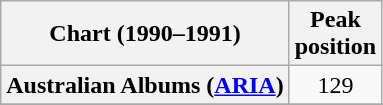<table class="wikitable sortable plainrowheaders" style="text-align:center">
<tr>
<th scope="col">Chart (1990–1991)</th>
<th scope="col">Peak<br>position</th>
</tr>
<tr>
<th scope="row">Australian Albums (<a href='#'>ARIA</a>)</th>
<td align="center">129</td>
</tr>
<tr>
</tr>
<tr>
</tr>
</table>
